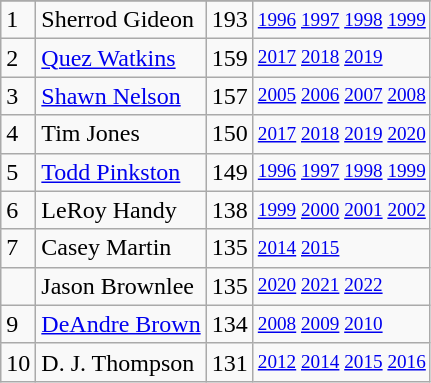<table class="wikitable">
<tr>
</tr>
<tr>
<td>1</td>
<td>Sherrod Gideon</td>
<td>193</td>
<td style="font-size:80%;"><a href='#'>1996</a> <a href='#'>1997</a> <a href='#'>1998</a> <a href='#'>1999</a></td>
</tr>
<tr>
<td>2</td>
<td><a href='#'>Quez Watkins</a></td>
<td>159</td>
<td style="font-size:80%;"><a href='#'>2017</a> <a href='#'>2018</a> <a href='#'>2019</a></td>
</tr>
<tr>
<td>3</td>
<td><a href='#'>Shawn Nelson</a></td>
<td>157</td>
<td style="font-size:80%;"><a href='#'>2005</a> <a href='#'>2006</a> <a href='#'>2007</a> <a href='#'>2008</a></td>
</tr>
<tr>
<td>4</td>
<td>Tim Jones</td>
<td>150</td>
<td style="font-size:80%;"><a href='#'>2017</a> <a href='#'>2018</a> <a href='#'>2019</a> <a href='#'>2020</a></td>
</tr>
<tr>
<td>5</td>
<td><a href='#'>Todd Pinkston</a></td>
<td>149</td>
<td style="font-size:80%;"><a href='#'>1996</a> <a href='#'>1997</a> <a href='#'>1998</a> <a href='#'>1999</a></td>
</tr>
<tr>
<td>6</td>
<td>LeRoy Handy</td>
<td>138</td>
<td style="font-size:80%;"><a href='#'>1999</a> <a href='#'>2000</a> <a href='#'>2001</a> <a href='#'>2002</a></td>
</tr>
<tr>
<td>7</td>
<td>Casey Martin</td>
<td>135</td>
<td style="font-size:80%;"><a href='#'>2014</a> <a href='#'>2015</a></td>
</tr>
<tr>
<td></td>
<td>Jason Brownlee</td>
<td>135</td>
<td style="font-size:80%;"><a href='#'>2020</a> <a href='#'>2021</a> <a href='#'>2022</a></td>
</tr>
<tr>
<td>9</td>
<td><a href='#'>DeAndre Brown</a></td>
<td>134</td>
<td style="font-size:80%;"><a href='#'>2008</a> <a href='#'>2009</a> <a href='#'>2010</a></td>
</tr>
<tr>
<td>10</td>
<td>D. J. Thompson</td>
<td>131</td>
<td style="font-size:80%;"><a href='#'>2012</a> <a href='#'>2014</a> <a href='#'>2015</a> <a href='#'>2016</a></td>
</tr>
</table>
